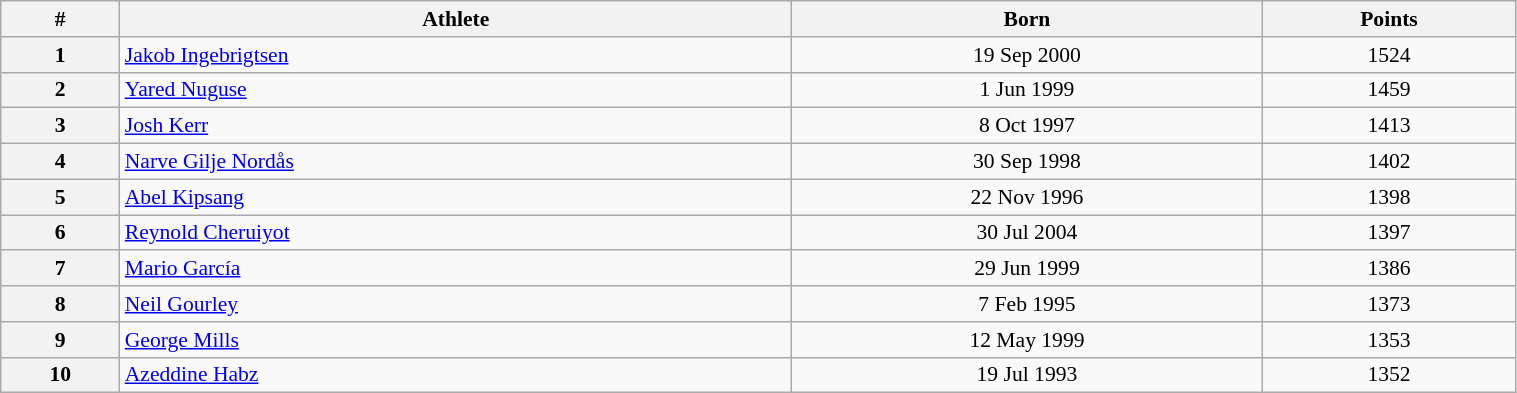<table class="wikitable" width=80% style="font-size:90%; text-align:center;">
<tr>
<th>#</th>
<th>Athlete</th>
<th>Born</th>
<th>Points</th>
</tr>
<tr>
<th>1</th>
<td align=left> <a href='#'>Jakob Ingebrigtsen</a></td>
<td>19 Sep 2000</td>
<td>1524</td>
</tr>
<tr>
<th>2</th>
<td align=left> <a href='#'>Yared Nuguse</a></td>
<td>1 Jun 1999</td>
<td>1459</td>
</tr>
<tr>
<th>3</th>
<td align=left> <a href='#'>Josh Kerr</a></td>
<td>8 Oct 1997</td>
<td>1413</td>
</tr>
<tr>
<th>4</th>
<td align=left> <a href='#'>Narve Gilje Nordås</a></td>
<td>30 Sep 1998</td>
<td>1402</td>
</tr>
<tr>
<th>5</th>
<td align=left> <a href='#'>Abel Kipsang</a></td>
<td>22 Nov 1996</td>
<td>1398</td>
</tr>
<tr>
<th>6</th>
<td align=left> <a href='#'>Reynold Cheruiyot</a></td>
<td>30 Jul 2004</td>
<td>1397</td>
</tr>
<tr>
<th>7</th>
<td align=left> <a href='#'>Mario García</a></td>
<td>29 Jun 1999</td>
<td>1386</td>
</tr>
<tr>
<th>8</th>
<td align=left> <a href='#'>Neil Gourley</a></td>
<td>7 Feb 1995</td>
<td>1373</td>
</tr>
<tr>
<th>9</th>
<td align=left> <a href='#'>George Mills</a></td>
<td>12 May 1999</td>
<td>1353</td>
</tr>
<tr>
<th>10</th>
<td align=left> <a href='#'>Azeddine Habz</a></td>
<td>19 Jul 1993</td>
<td>1352</td>
</tr>
</table>
